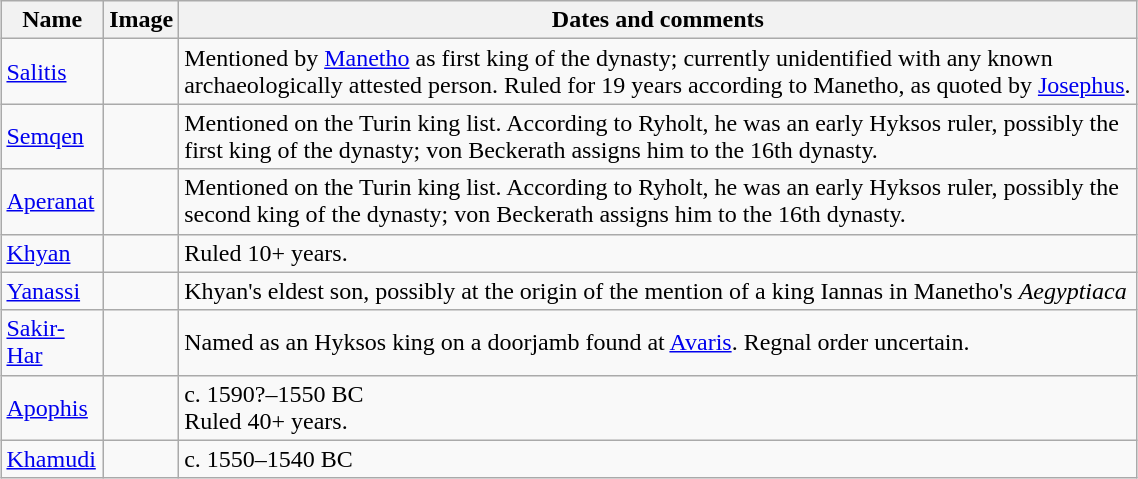<table class="wikitable" style="margin:1em auto; width:60%;">
<tr>
<th>Name</th>
<th>Image</th>
<th>Dates and comments</th>
</tr>
<tr>
<td><a href='#'>Salitis</a></td>
<td></td>
<td>Mentioned by <a href='#'>Manetho</a> as first king of the dynasty; currently unidentified with any known archaeologically attested person. Ruled for 19 years according to Manetho, as quoted by <a href='#'>Josephus</a>.</td>
</tr>
<tr>
<td><a href='#'>Semqen</a></td>
<td></td>
<td>Mentioned on the Turin king list. According to Ryholt, he was an early Hyksos ruler, possibly the first king of the dynasty; von Beckerath assigns him to the 16th dynasty.</td>
</tr>
<tr>
<td><a href='#'>Aperanat</a></td>
<td></td>
<td>Mentioned on the Turin king list. According to Ryholt, he was an early Hyksos ruler, possibly the second king of the dynasty; von Beckerath assigns him to the 16th dynasty.</td>
</tr>
<tr>
<td><a href='#'>Khyan</a></td>
<td></td>
<td>Ruled 10+ years.</td>
</tr>
<tr>
<td><a href='#'>Yanassi</a></td>
<td></td>
<td>Khyan's eldest son, possibly at the origin of the mention of a king Iannas in Manetho's <em>Aegyptiaca</em></td>
</tr>
<tr>
<td><a href='#'>Sakir-Har</a></td>
<td></td>
<td>Named as an Hyksos king on a doorjamb found at <a href='#'>Avaris</a>. Regnal order uncertain.</td>
</tr>
<tr>
<td><a href='#'>Apophis</a></td>
<td></td>
<td>c. 1590?–1550 BC<br>Ruled 40+ years.</td>
</tr>
<tr>
<td><a href='#'>Khamudi</a></td>
<td></td>
<td>c. 1550–1540 BC</td>
</tr>
</table>
